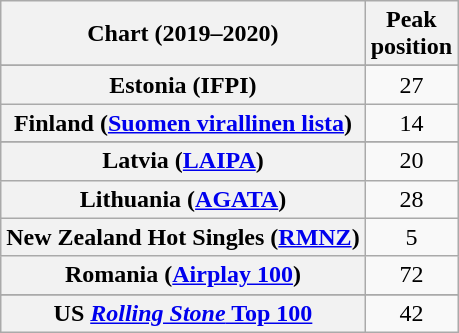<table class="wikitable sortable plainrowheaders" style="text-align:center">
<tr>
<th scope="col">Chart (2019–2020)</th>
<th scope="col">Peak<br>position</th>
</tr>
<tr>
</tr>
<tr>
</tr>
<tr>
</tr>
<tr>
</tr>
<tr>
</tr>
<tr>
</tr>
<tr>
</tr>
<tr>
</tr>
<tr>
<th scope="row">Estonia (IFPI)</th>
<td>27</td>
</tr>
<tr>
<th scope="row">Finland (<a href='#'>Suomen virallinen lista</a>)</th>
<td>14</td>
</tr>
<tr>
</tr>
<tr>
</tr>
<tr>
</tr>
<tr>
</tr>
<tr>
<th scope="row">Latvia (<a href='#'>LAIPA</a>)</th>
<td>20</td>
</tr>
<tr>
<th scope="row">Lithuania (<a href='#'>AGATA</a>)</th>
<td>28</td>
</tr>
<tr>
<th scope="row">New Zealand Hot Singles (<a href='#'>RMNZ</a>)</th>
<td>5</td>
</tr>
<tr>
<th scope="row">Romania (<a href='#'>Airplay 100</a>)</th>
<td>72</td>
</tr>
<tr>
</tr>
<tr>
</tr>
<tr>
</tr>
<tr>
</tr>
<tr>
</tr>
<tr>
</tr>
<tr>
</tr>
<tr>
</tr>
<tr>
<th scope="row">US <a href='#'><em>Rolling Stone</em> Top 100</a></th>
<td>42</td>
</tr>
</table>
